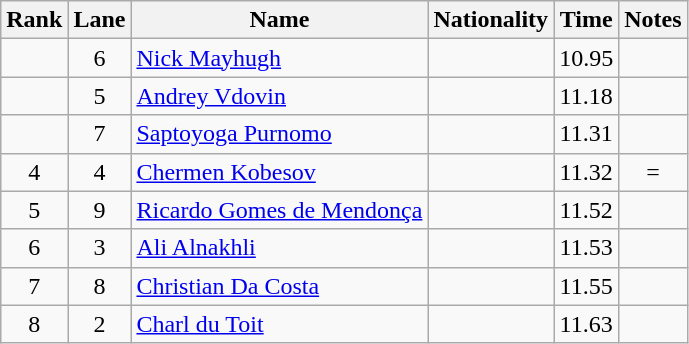<table class="wikitable sortable" style="text-align:center">
<tr>
<th>Rank</th>
<th>Lane</th>
<th>Name</th>
<th>Nationality</th>
<th>Time</th>
<th>Notes</th>
</tr>
<tr>
<td></td>
<td>6</td>
<td align="left"><a href='#'>Nick Mayhugh</a></td>
<td align="left"></td>
<td>10.95</td>
<td><strong></strong></td>
</tr>
<tr>
<td></td>
<td>5</td>
<td align="left"><a href='#'>Andrey Vdovin</a></td>
<td align="left"></td>
<td>11.18</td>
<td></td>
</tr>
<tr>
<td></td>
<td>7</td>
<td align="left"><a href='#'>Saptoyoga Purnomo</a></td>
<td align="left"></td>
<td>11.31</td>
<td></td>
</tr>
<tr>
<td>4</td>
<td>4</td>
<td align="left"><a href='#'>Chermen Kobesov</a></td>
<td align="left"></td>
<td>11.32</td>
<td>=</td>
</tr>
<tr>
<td>5</td>
<td>9</td>
<td align="left"><a href='#'>Ricardo Gomes de Mendonça</a></td>
<td align="left"></td>
<td>11.52</td>
<td></td>
</tr>
<tr>
<td>6</td>
<td>3</td>
<td align="left"><a href='#'>Ali Alnakhli</a></td>
<td align="left"></td>
<td>11.53</td>
<td></td>
</tr>
<tr>
<td>7</td>
<td>8</td>
<td align="left"><a href='#'>Christian Da Costa</a></td>
<td align="left"></td>
<td>11.55</td>
<td></td>
</tr>
<tr>
<td>8</td>
<td>2</td>
<td align="left"><a href='#'>Charl du Toit</a></td>
<td align="left"></td>
<td>11.63</td>
<td></td>
</tr>
</table>
